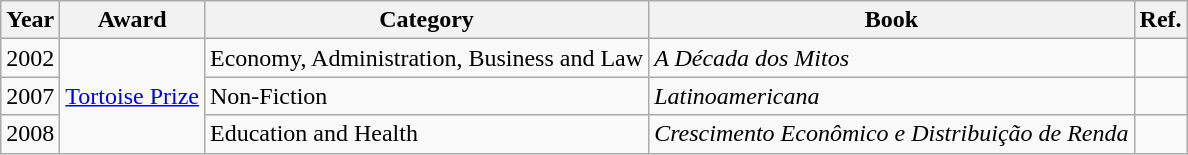<table class="wikitable">
<tr>
<th>Year</th>
<th>Award</th>
<th>Category</th>
<th>Book</th>
<th>Ref.</th>
</tr>
<tr>
<td>2002</td>
<td rowspan="3"><a href='#'>Tortoise Prize</a></td>
<td>Economy, Administration, Business and Law</td>
<td><em>A Década dos Mitos</em></td>
<td></td>
</tr>
<tr>
<td>2007</td>
<td>Non-Fiction</td>
<td><em>Latinoamericana</em></td>
<td></td>
</tr>
<tr>
<td>2008</td>
<td>Education and Health</td>
<td><em>Crescimento Econômico e Distribuição de Renda</em></td>
<td></td>
</tr>
</table>
